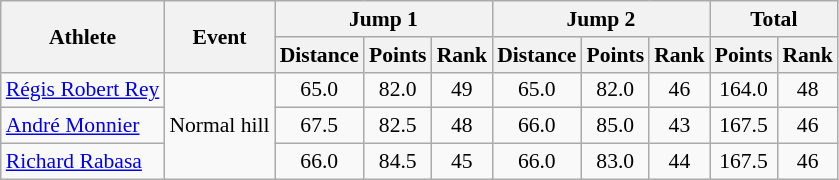<table class="wikitable" style="font-size:90%">
<tr>
<th rowspan="2">Athlete</th>
<th rowspan="2">Event</th>
<th colspan="3">Jump 1</th>
<th colspan="3">Jump 2</th>
<th colspan="2">Total</th>
</tr>
<tr>
<th>Distance</th>
<th>Points</th>
<th>Rank</th>
<th>Distance</th>
<th>Points</th>
<th>Rank</th>
<th>Points</th>
<th>Rank</th>
</tr>
<tr>
<td><a href='#'>Régis Robert Rey</a></td>
<td rowspan="3">Normal hill</td>
<td align="center">65.0</td>
<td align="center">82.0</td>
<td align="center">49</td>
<td align="center">65.0</td>
<td align="center">82.0</td>
<td align="center">46</td>
<td align="center">164.0</td>
<td align="center">48</td>
</tr>
<tr>
<td><a href='#'>André Monnier</a></td>
<td align="center">67.5</td>
<td align="center">82.5</td>
<td align="center">48</td>
<td align="center">66.0</td>
<td align="center">85.0</td>
<td align="center">43</td>
<td align="center">167.5</td>
<td align="center">46</td>
</tr>
<tr>
<td><a href='#'>Richard Rabasa</a></td>
<td align="center">66.0</td>
<td align="center">84.5</td>
<td align="center">45</td>
<td align="center">66.0</td>
<td align="center">83.0</td>
<td align="center">44</td>
<td align="center">167.5</td>
<td align="center">46</td>
</tr>
</table>
